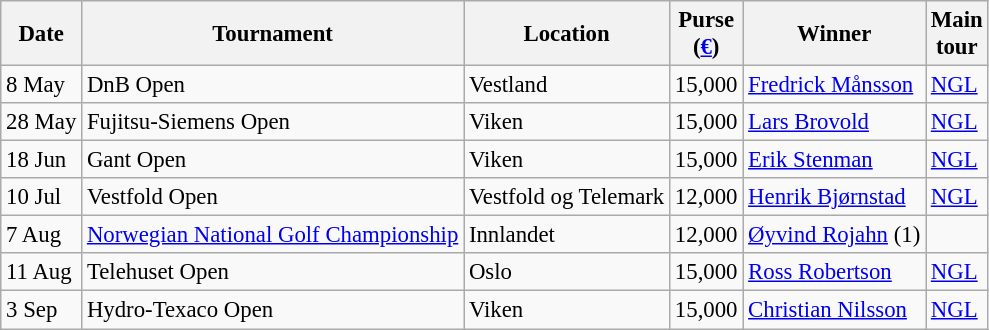<table class="wikitable" style="font-size:95%;">
<tr>
<th>Date</th>
<th>Tournament</th>
<th>Location</th>
<th>Purse<br>(<a href='#'>€</a>)</th>
<th>Winner</th>
<th>Main<br>tour</th>
</tr>
<tr>
<td>8 May</td>
<td>DnB Open</td>
<td>Vestland</td>
<td align=right>15,000</td>
<td> <a href='#'>Fredrick Månsson</a></td>
<td><a href='#'>NGL</a></td>
</tr>
<tr>
<td>28 May</td>
<td>Fujitsu-Siemens Open</td>
<td>Viken</td>
<td align=right>15,000</td>
<td> <a href='#'>Lars Brovold</a></td>
<td><a href='#'>NGL</a></td>
</tr>
<tr>
<td>18 Jun</td>
<td>Gant Open</td>
<td>Viken</td>
<td align=right>15,000</td>
<td> <a href='#'>Erik Stenman</a></td>
<td><a href='#'>NGL</a></td>
</tr>
<tr>
<td>10 Jul</td>
<td>Vestfold Open</td>
<td>Vestfold og Telemark</td>
<td align=right>12,000</td>
<td> <a href='#'>Henrik Bjørnstad</a></td>
<td><a href='#'>NGL</a></td>
</tr>
<tr>
<td>7 Aug</td>
<td><a href='#'>Norwegian National Golf Championship</a></td>
<td>Innlandet</td>
<td align=right>12,000</td>
<td> <a href='#'>Øyvind Rojahn</a> (1)</td>
<td></td>
</tr>
<tr>
<td>11 Aug</td>
<td>Telehuset Open</td>
<td>Oslo</td>
<td align=right>15,000</td>
<td> <a href='#'>Ross Robertson</a></td>
<td><a href='#'>NGL</a></td>
</tr>
<tr>
<td>3 Sep</td>
<td>Hydro-Texaco Open</td>
<td>Viken</td>
<td align=right>15,000</td>
<td> <a href='#'>Christian Nilsson</a></td>
<td><a href='#'>NGL</a></td>
</tr>
</table>
